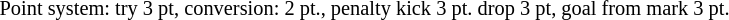<table width=100%>
<tr>
<td align=left width=60% style="font-size: 85%">Point system: try 3 pt, conversion: 2 pt., penalty kick 3 pt. drop 3 pt, goal from mark 3 pt.</td>
</tr>
</table>
